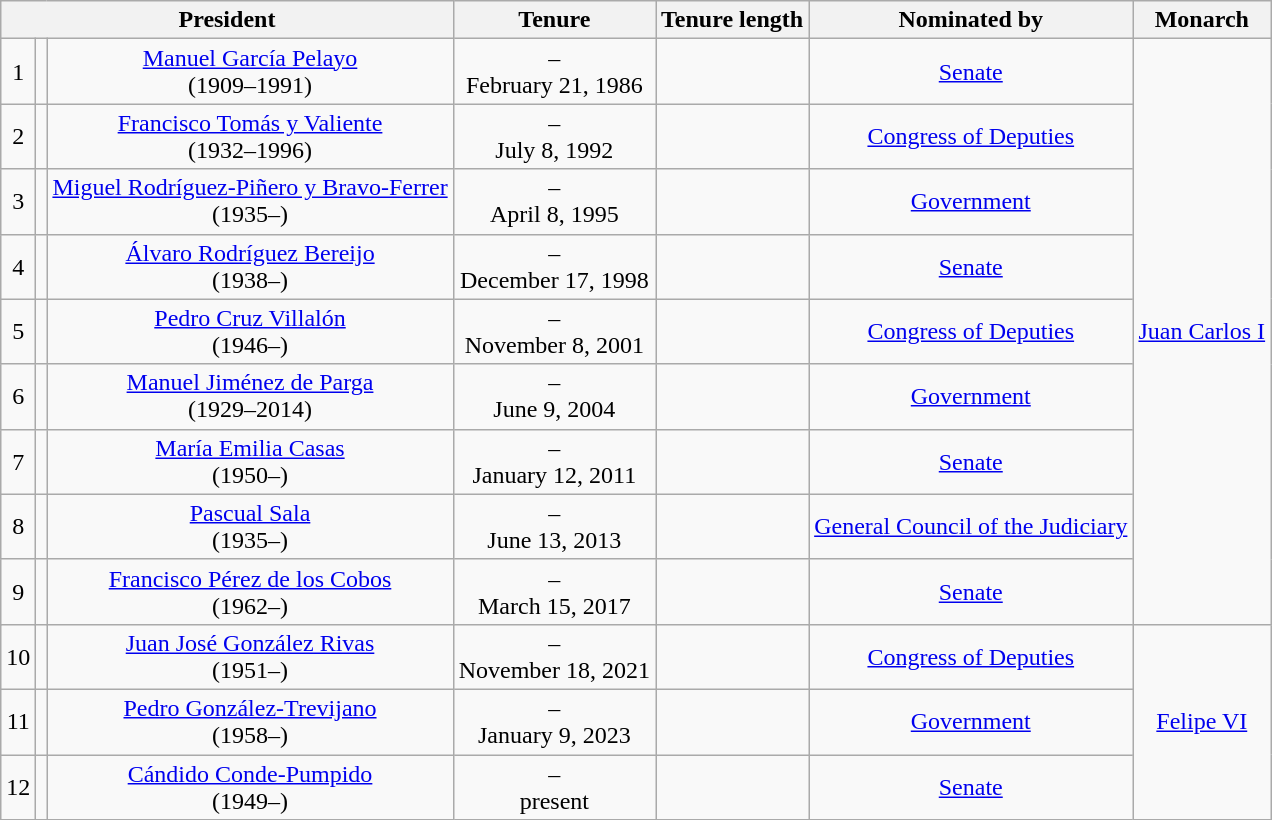<table class="wikitable sortable" style="text-align: center;">
<tr>
<th colspan="3">President</th>
<th>Tenure</th>
<th>Tenure length</th>
<th class="unsortable">Nominated by</th>
<th>Monarch</th>
</tr>
<tr>
<td>1</td>
<td></td>
<td><a href='#'>Manuel García Pelayo</a><br>(1909–1991)</td>
<td> –<br><span>February 21, 1986</span></td>
<td></td>
<td><a href='#'>Senate</a></td>
<td rowspan="10"><a href='#'>Juan Carlos I</a></td>
</tr>
<tr>
<td>2</td>
<td></td>
<td><a href='#'>Francisco Tomás y Valiente</a><br>(1932–1996)</td>
<td> –<br><span>July 8, 1992</span></td>
<td></td>
<td><a href='#'>Congress of Deputies</a></td>
</tr>
<tr>
<td>3</td>
<td></td>
<td><a href='#'>Miguel Rodríguez-Piñero y Bravo-Ferrer</a><br>(1935–)</td>
<td> –<br><span>April 8, 1995</span></td>
<td></td>
<td><a href='#'>Government</a></td>
</tr>
<tr>
<td>4</td>
<td></td>
<td><a href='#'>Álvaro Rodríguez Bereijo</a><br>(1938–)</td>
<td> –<br><span>December 17, 1998</span></td>
<td></td>
<td><a href='#'>Senate</a></td>
</tr>
<tr>
<td>5</td>
<td></td>
<td><a href='#'>Pedro Cruz Villalón</a><br>(1946–)</td>
<td> –<br>November 8, 2001</td>
<td></td>
<td><a href='#'>Congress of Deputies</a></td>
</tr>
<tr>
<td>6</td>
<td></td>
<td><a href='#'>Manuel Jiménez de Parga</a><br>(1929–2014)</td>
<td> –<br><span>June 9, 2004</span></td>
<td></td>
<td><a href='#'>Government</a></td>
</tr>
<tr>
<td>7</td>
<td></td>
<td><a href='#'>María Emilia Casas</a><br>(1950–)</td>
<td> –<br><span>January 12, 2011</span></td>
<td></td>
<td><a href='#'>Senate</a></td>
</tr>
<tr>
<td>8</td>
<td></td>
<td><a href='#'>Pascual Sala</a><br>(1935–)</td>
<td> –<br><span>June 13, 2013</span></td>
<td></td>
<td><a href='#'>General Council of the Judiciary</a></td>
</tr>
<tr>
<td>9</td>
<td></td>
<td><a href='#'>Francisco Pérez de los Cobos</a><br>(1962–)</td>
<td> –<br><span>March 15, 2017</span></td>
<td></td>
<td><a href='#'>Senate</a></td>
</tr>
<tr>
<td rowspan="2">10</td>
<td rowspan="2"></td>
<td rowspan="2"><a href='#'>Juan José González Rivas</a><br>(1951–)</td>
<td rowspan="2"> –<br><span>November 18, 2021</span></td>
<td rowspan="2"></td>
<td rowspan="2"><a href='#'>Congress of Deputies</a></td>
</tr>
<tr>
<td rowspan="3"><a href='#'>Felipe VI</a></td>
</tr>
<tr>
<td>11</td>
<td></td>
<td><a href='#'>Pedro González-Trevijano</a><br>(1958–)</td>
<td> –<br><span>January 9, 2023</span></td>
<td></td>
<td><a href='#'>Government</a></td>
</tr>
<tr>
<td>12</td>
<td></td>
<td><a href='#'>Cándido Conde-Pumpido</a><br>(1949–)</td>
<td> –<br><span>present</span></td>
<td></td>
<td><a href='#'>Senate</a></td>
</tr>
</table>
